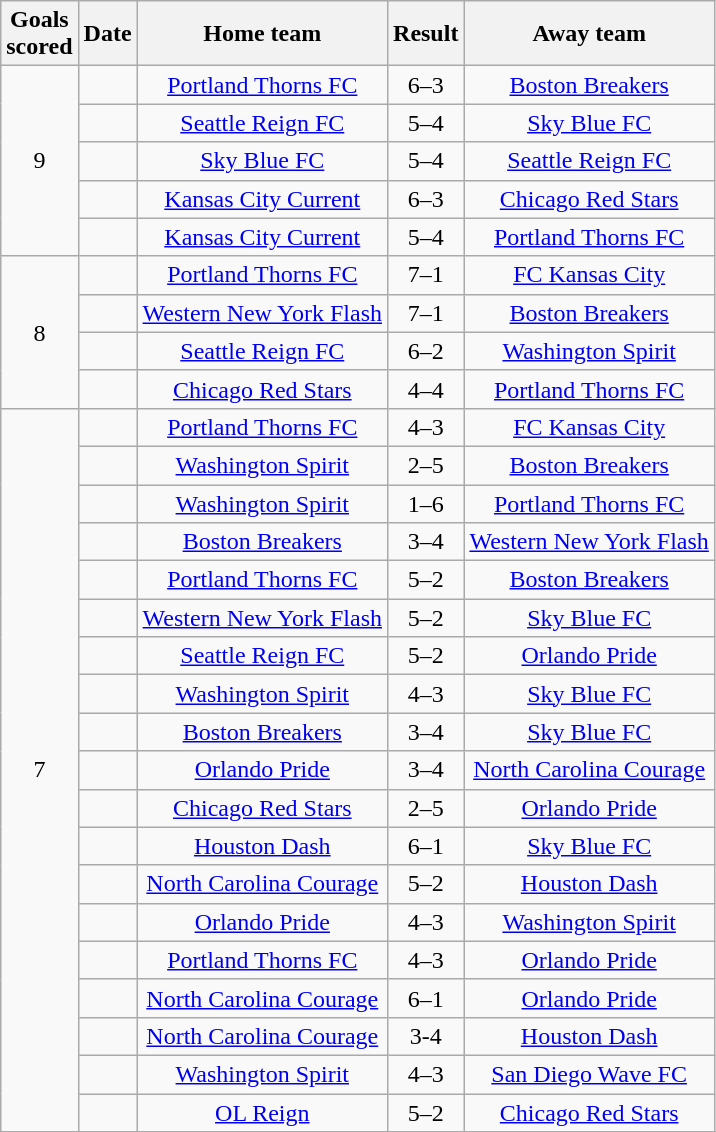<table class="wikitable sortable" style="text-align: center">
<tr>
<th>Goals<br>scored</th>
<th>Date</th>
<th>Home team</th>
<th>Result</th>
<th>Away team</th>
</tr>
<tr>
<td rowspan=5>9</td>
<td></td>
<td><a href='#'>Portland Thorns FC</a></td>
<td>6–3</td>
<td><a href='#'>Boston Breakers</a></td>
</tr>
<tr>
<td></td>
<td><a href='#'>Seattle Reign FC</a></td>
<td>5–4</td>
<td><a href='#'>Sky Blue FC</a></td>
</tr>
<tr>
<td></td>
<td><a href='#'>Sky Blue FC</a></td>
<td>5–4</td>
<td><a href='#'>Seattle Reign FC</a></td>
</tr>
<tr>
<td></td>
<td><a href='#'>Kansas City Current</a></td>
<td>6–3</td>
<td><a href='#'>Chicago Red Stars</a></td>
</tr>
<tr>
<td></td>
<td><a href='#'>Kansas City Current</a></td>
<td>5–4</td>
<td><a href='#'>Portland Thorns FC</a></td>
</tr>
<tr>
<td rowspan=4>8</td>
<td></td>
<td><a href='#'>Portland Thorns FC</a></td>
<td>7–1</td>
<td><a href='#'>FC Kansas City</a></td>
</tr>
<tr>
<td></td>
<td><a href='#'>Western New York Flash</a></td>
<td>7–1</td>
<td><a href='#'>Boston Breakers</a></td>
</tr>
<tr>
<td></td>
<td><a href='#'>Seattle Reign FC</a></td>
<td>6–2</td>
<td><a href='#'>Washington Spirit</a></td>
</tr>
<tr>
<td></td>
<td><a href='#'>Chicago Red Stars</a></td>
<td>4–4</td>
<td><a href='#'>Portland Thorns FC</a></td>
</tr>
<tr>
<td rowspan=19>7</td>
<td></td>
<td><a href='#'>Portland Thorns FC</a></td>
<td>4–3</td>
<td><a href='#'>FC Kansas City</a></td>
</tr>
<tr>
<td></td>
<td><a href='#'>Washington Spirit</a></td>
<td>2–5</td>
<td><a href='#'>Boston Breakers</a></td>
</tr>
<tr>
<td></td>
<td><a href='#'>Washington Spirit</a></td>
<td>1–6</td>
<td><a href='#'>Portland Thorns FC</a></td>
</tr>
<tr>
<td></td>
<td><a href='#'>Boston Breakers</a></td>
<td>3–4</td>
<td><a href='#'>Western New York Flash</a></td>
</tr>
<tr>
<td></td>
<td><a href='#'>Portland Thorns FC</a></td>
<td>5–2</td>
<td><a href='#'>Boston Breakers</a></td>
</tr>
<tr>
<td></td>
<td><a href='#'>Western New York Flash</a></td>
<td>5–2</td>
<td><a href='#'>Sky Blue FC</a></td>
</tr>
<tr>
<td></td>
<td><a href='#'>Seattle Reign FC</a></td>
<td>5–2</td>
<td><a href='#'>Orlando Pride</a></td>
</tr>
<tr>
<td></td>
<td><a href='#'>Washington Spirit</a></td>
<td>4–3</td>
<td><a href='#'>Sky Blue FC</a></td>
</tr>
<tr>
<td></td>
<td><a href='#'>Boston Breakers</a></td>
<td>3–4</td>
<td><a href='#'>Sky Blue FC</a></td>
</tr>
<tr>
<td></td>
<td><a href='#'>Orlando Pride</a></td>
<td>3–4</td>
<td><a href='#'>North Carolina Courage</a></td>
</tr>
<tr>
<td></td>
<td><a href='#'>Chicago Red Stars</a></td>
<td>2–5</td>
<td><a href='#'>Orlando Pride</a></td>
</tr>
<tr>
<td></td>
<td><a href='#'>Houston Dash</a></td>
<td>6–1</td>
<td><a href='#'>Sky Blue FC</a></td>
</tr>
<tr>
<td></td>
<td><a href='#'>North Carolina Courage</a></td>
<td>5–2</td>
<td><a href='#'>Houston Dash</a></td>
</tr>
<tr>
<td></td>
<td><a href='#'>Orlando Pride</a></td>
<td>4–3</td>
<td><a href='#'>Washington Spirit</a></td>
</tr>
<tr>
<td></td>
<td><a href='#'>Portland Thorns FC</a></td>
<td>4–3</td>
<td><a href='#'>Orlando Pride</a></td>
</tr>
<tr>
<td></td>
<td><a href='#'>North Carolina Courage</a></td>
<td>6–1</td>
<td><a href='#'>Orlando Pride</a></td>
</tr>
<tr>
<td></td>
<td><a href='#'>North Carolina Courage</a></td>
<td>3-4</td>
<td><a href='#'>Houston Dash</a></td>
</tr>
<tr>
<td></td>
<td><a href='#'>Washington Spirit</a></td>
<td>4–3</td>
<td><a href='#'>San Diego Wave FC</a></td>
</tr>
<tr>
<td></td>
<td><a href='#'>OL Reign</a></td>
<td>5–2</td>
<td><a href='#'>Chicago Red Stars</a></td>
</tr>
<tr>
</tr>
</table>
